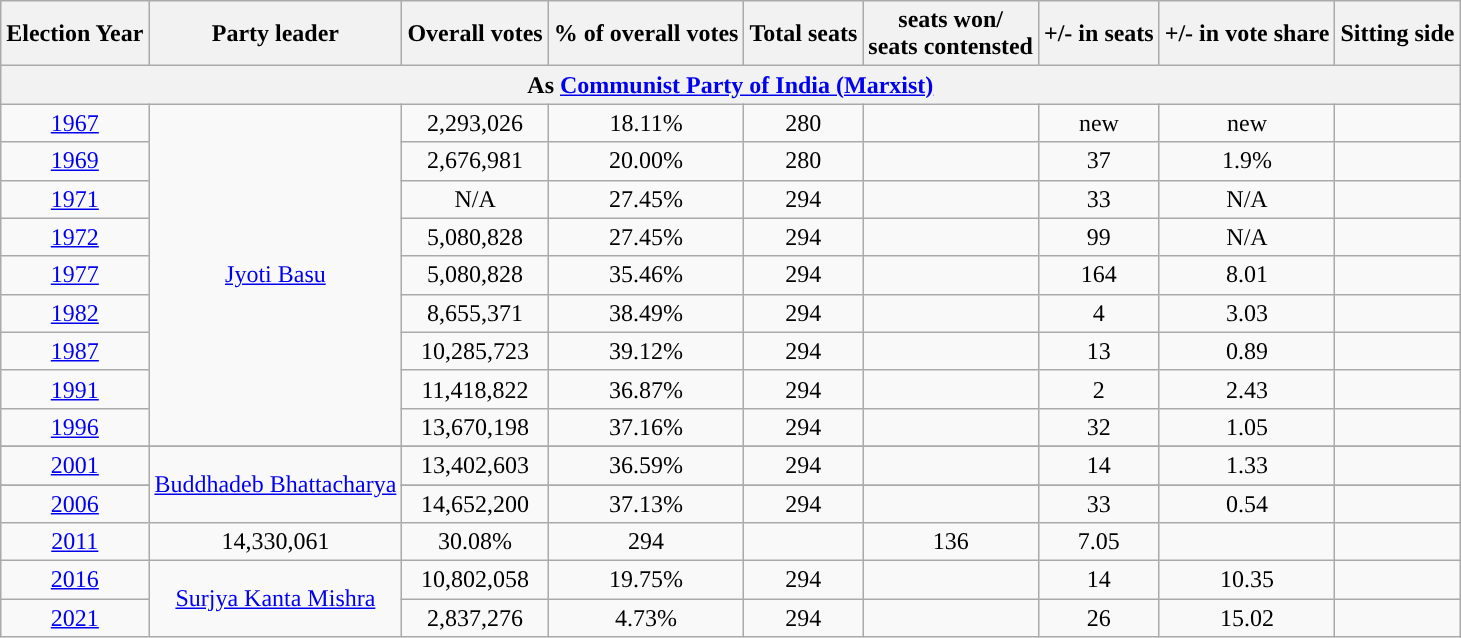<table class="wikitable sortable" style="text-align:center">
<tr>
<th Style="background-color:">Election Year</th>
<th Style="background-color:">Party leader</th>
<th Style="background-color:">Overall votes</th>
<th Style="background-color:">% of overall votes</th>
<th Style="background-color:">Total seats</th>
<th Style="background-color:">seats won/<br>seats contensted</th>
<th Style="background-color:">+/- in seats</th>
<th Style="background-color:">+/- in vote share</th>
<th Style="background-color:">Sitting side</th>
</tr>
<tr>
<th colspan=13>As <a href='#'>Communist Party of India (Marxist)</a></th>
</tr>
<tr>
<td><a href='#'>1967</a></td>
<td rowspan="9"><a href='#'>Jyoti Basu</a></td>
<td>2,293,026</td>
<td>18.11%</td>
<td>280</td>
<td></td>
<td>new</td>
<td>new</td>
<td></td>
</tr>
<tr>
<td><a href='#'>1969</a></td>
<td>2,676,981</td>
<td>20.00%</td>
<td>280</td>
<td></td>
<td> 37</td>
<td> 1.9%</td>
<td></td>
</tr>
<tr>
<td><a href='#'>1971</a></td>
<td>N/A</td>
<td>27.45%</td>
<td>294</td>
<td></td>
<td> 33</td>
<td>N/A</td>
<td></td>
</tr>
<tr>
<td><a href='#'>1972</a></td>
<td>5,080,828</td>
<td>27.45%</td>
<td>294</td>
<td></td>
<td> 99</td>
<td>N/A</td>
<td></td>
</tr>
<tr>
<td><a href='#'>1977</a></td>
<td>5,080,828</td>
<td>35.46%</td>
<td>294</td>
<td></td>
<td> 164</td>
<td> 8.01</td>
<td></td>
</tr>
<tr>
<td><a href='#'>1982</a></td>
<td>8,655,371</td>
<td>38.49%</td>
<td>294</td>
<td></td>
<td> 4</td>
<td> 3.03</td>
<td></td>
</tr>
<tr>
<td><a href='#'>1987</a></td>
<td>10,285,723</td>
<td>39.12%</td>
<td>294</td>
<td></td>
<td> 13</td>
<td> 0.89</td>
<td></td>
</tr>
<tr>
<td><a href='#'>1991</a></td>
<td>11,418,822</td>
<td>36.87%</td>
<td>294</td>
<td></td>
<td> 2</td>
<td> 2.43</td>
<td></td>
</tr>
<tr>
<td><a href='#'>1996</a></td>
<td>13,670,198</td>
<td>37.16%</td>
<td>294</td>
<td></td>
<td> 32</td>
<td> 1.05</td>
<td></td>
</tr>
<tr>
</tr>
<tr>
<td><a href='#'>2001</a></td>
<td rowspan="3"><a href='#'>Buddhadeb Bhattacharya</a></td>
<td>13,402,603</td>
<td>36.59%</td>
<td>294</td>
<td></td>
<td> 14</td>
<td> 1.33</td>
<td></td>
</tr>
<tr>
</tr>
<tr>
<td><a href='#'>2006</a></td>
<td>14,652,200</td>
<td>37.13%</td>
<td>294</td>
<td></td>
<td> 33</td>
<td> 0.54</td>
<td></td>
</tr>
<tr>
<td><a href='#'>2011</a></td>
<td>14,330,061</td>
<td>30.08%</td>
<td>294</td>
<td></td>
<td> 136</td>
<td> 7.05</td>
<td></td>
</tr>
<tr>
<td><a href='#'>2016</a></td>
<td rowspan="2"><a href='#'>Surjya Kanta Mishra</a></td>
<td>10,802,058</td>
<td>19.75%</td>
<td>294</td>
<td></td>
<td> 14</td>
<td> 10.35</td>
<td></td>
</tr>
<tr>
<td><a href='#'>2021</a></td>
<td>2,837,276</td>
<td>4.73%</td>
<td>294</td>
<td></td>
<td> 26</td>
<td> 15.02</td>
<td></td>
</tr>
</table>
